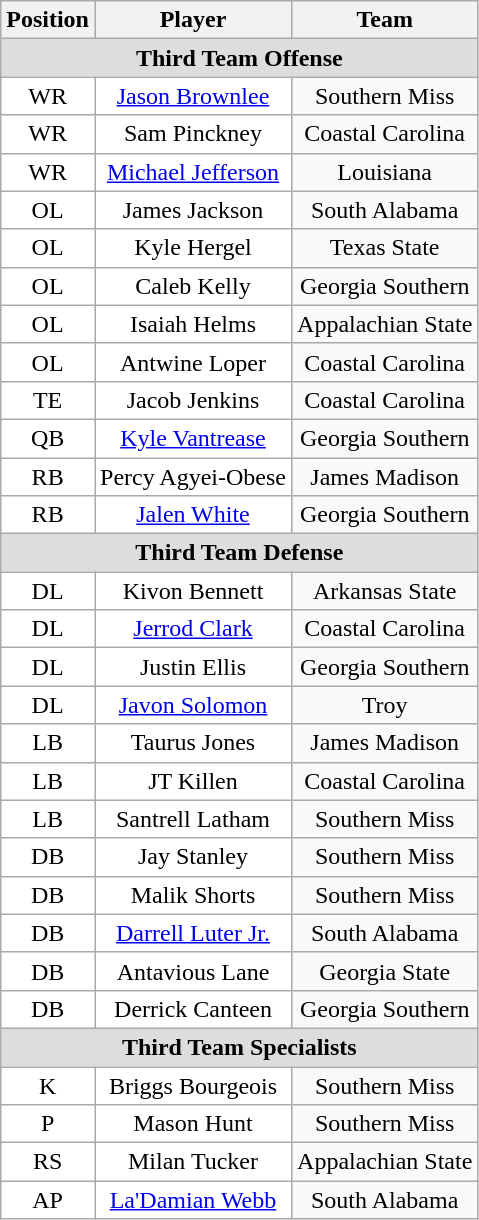<table class="wikitable" border="0">
<tr>
<th>Position</th>
<th>Player</th>
<th>Team</th>
</tr>
<tr>
<td colspan="3" style="text-align:center; background:#ddd;"><strong>Third Team Offense </strong></td>
</tr>
<tr style="text-align:center;">
<td style="background:white">WR</td>
<td style="background:white"><a href='#'>Jason Brownlee</a></td>
<td style=>Southern Miss</td>
</tr>
<tr style="text-align:center;">
<td style="background:white">WR</td>
<td style="background:white">Sam Pinckney</td>
<td style=>Coastal Carolina</td>
</tr>
<tr style="text-align:center;">
<td style="background:white">WR</td>
<td style="background:white"><a href='#'>Michael Jefferson</a></td>
<td style=>Louisiana</td>
</tr>
<tr style="text-align:center;">
<td style="background:white">OL</td>
<td style="background:white">James Jackson</td>
<td style=>South Alabama</td>
</tr>
<tr style="text-align:center;">
<td style="background:white">OL</td>
<td style="background:white">Kyle Hergel</td>
<td style=>Texas State</td>
</tr>
<tr style="text-align:center;">
<td style="background:white">OL</td>
<td style="background:white">Caleb Kelly</td>
<td style=>Georgia Southern</td>
</tr>
<tr style="text-align:center;">
<td style="background:white">OL</td>
<td style="background:white">Isaiah Helms</td>
<td style=>Appalachian State</td>
</tr>
<tr style="text-align:center;">
<td style="background:white">OL</td>
<td style="background:white">Antwine Loper</td>
<td style=>Coastal Carolina</td>
</tr>
<tr style="text-align:center;">
<td style="background:white">TE</td>
<td style="background:white">Jacob Jenkins</td>
<td style=>Coastal Carolina</td>
</tr>
<tr style="text-align:center;">
<td style="background:white">QB</td>
<td style="background:white"><a href='#'>Kyle Vantrease</a></td>
<td style=>Georgia Southern</td>
</tr>
<tr style="text-align:center;">
<td style="background:white">RB</td>
<td style="background:white">Percy Agyei-Obese</td>
<td style=>James Madison</td>
</tr>
<tr style="text-align:center;">
<td style="background:white">RB</td>
<td style="background:white"><a href='#'>Jalen White</a></td>
<td style=>Georgia Southern</td>
</tr>
<tr>
<td colspan="3" style="text-align:center; background:#ddd;"><strong>Third Team Defense</strong></td>
</tr>
<tr style="text-align:center;">
<td style="background:white">DL</td>
<td style="background:white">Kivon Bennett</td>
<td style=>Arkansas State</td>
</tr>
<tr style="text-align:center;">
<td style="background:white">DL</td>
<td style="background:white"><a href='#'>Jerrod Clark</a></td>
<td style=>Coastal Carolina</td>
</tr>
<tr style="text-align:center;">
<td style="background:white">DL</td>
<td style="background:white">Justin Ellis</td>
<td style=>Georgia Southern</td>
</tr>
<tr style="text-align:center;">
<td style="background:white">DL</td>
<td style="background:white"><a href='#'>Javon Solomon</a></td>
<td style=>Troy</td>
</tr>
<tr style="text-align:center;">
<td style="background:white">LB</td>
<td style="background:white">Taurus Jones</td>
<td style=>James Madison</td>
</tr>
<tr style="text-align:center;">
<td style="background:white">LB</td>
<td style="background:white">JT Killen</td>
<td style=>Coastal Carolina</td>
</tr>
<tr style="text-align:center;">
<td style="background:white">LB</td>
<td style="background:white">Santrell Latham</td>
<td style=>Southern Miss</td>
</tr>
<tr style="text-align:center;">
<td style="background:white">DB</td>
<td style="background:white">Jay Stanley</td>
<td style=>Southern Miss</td>
</tr>
<tr style="text-align:center;">
<td style="background:white">DB</td>
<td style="background:white">Malik Shorts</td>
<td style=>Southern Miss</td>
</tr>
<tr style="text-align:center;">
<td style="background:white">DB</td>
<td style="background:white"><a href='#'>Darrell Luter Jr.</a></td>
<td style=>South Alabama</td>
</tr>
<tr style="text-align:center;">
<td style="background:white">DB</td>
<td style="background:white">Antavious Lane</td>
<td style=>Georgia State</td>
</tr>
<tr style="text-align:center;">
<td style="background:white">DB</td>
<td style="background:white">Derrick Canteen</td>
<td style=>Georgia Southern</td>
</tr>
<tr>
<td colspan="3" style="text-align:center; background:#ddd;"><strong>Third Team Specialists</strong></td>
</tr>
<tr style="text-align:center;">
<td style="background:white">K</td>
<td style="background:white">Briggs Bourgeois</td>
<td style=>Southern Miss</td>
</tr>
<tr style="text-align:center;">
<td style="background:white">P</td>
<td style="background:white">Mason Hunt</td>
<td style=>Southern Miss</td>
</tr>
<tr style="text-align:center;">
<td style="background:white">RS</td>
<td style="background:white">Milan Tucker</td>
<td style=>Appalachian State</td>
</tr>
<tr style="text-align:center;">
<td style="background:white">AP</td>
<td style="background:white"><a href='#'>La'Damian Webb</a></td>
<td style=>South Alabama</td>
</tr>
</table>
